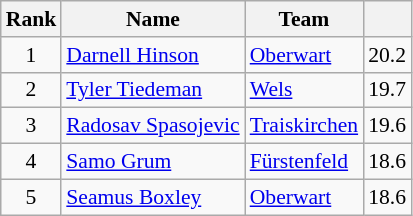<table class="wikitable sortable" style="text-align:left; font-size:90%;">
<tr>
<th>Rank</th>
<th>Name</th>
<th>Team</th>
<th></th>
</tr>
<tr>
<td align=center>1</td>
<td> <a href='#'>Darnell Hinson</a></td>
<td><a href='#'>Oberwart</a></td>
<td align=center>20.2</td>
</tr>
<tr>
<td align=center>2</td>
<td> <a href='#'>Tyler Tiedeman</a></td>
<td><a href='#'>Wels</a></td>
<td align=center>19.7</td>
</tr>
<tr>
<td align=center>3</td>
<td> <a href='#'>Radosav Spasojevic</a></td>
<td><a href='#'> Traiskirchen</a></td>
<td align=center>19.6</td>
</tr>
<tr>
<td align=center>4</td>
<td> <a href='#'>Samo Grum</a></td>
<td><a href='#'>Fürstenfeld</a></td>
<td align=center>18.6</td>
</tr>
<tr>
<td align=center>5</td>
<td> <a href='#'>Seamus Boxley</a></td>
<td><a href='#'>Oberwart</a></td>
<td align=center>18.6</td>
</tr>
</table>
